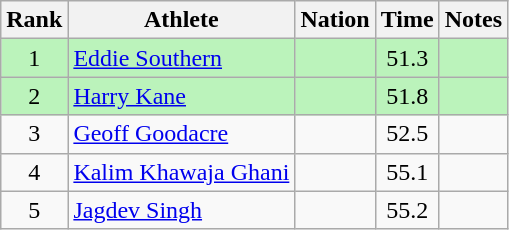<table class="wikitable sortable" style="text-align:center">
<tr>
<th>Rank</th>
<th>Athlete</th>
<th>Nation</th>
<th>Time</th>
<th>Notes</th>
</tr>
<tr bgcolor=bbf3bb>
<td>1</td>
<td align="left"><a href='#'>Eddie Southern</a></td>
<td align="left"></td>
<td>51.3</td>
<td></td>
</tr>
<tr bgcolor=bbf3bb>
<td>2</td>
<td align="left"><a href='#'>Harry Kane</a></td>
<td align="left"></td>
<td>51.8</td>
<td></td>
</tr>
<tr>
<td>3</td>
<td align="left"><a href='#'>Geoff Goodacre</a></td>
<td align="left"></td>
<td>52.5</td>
<td></td>
</tr>
<tr>
<td>4</td>
<td align="left"><a href='#'>Kalim Khawaja Ghani</a></td>
<td align="left"></td>
<td>55.1</td>
<td></td>
</tr>
<tr>
<td>5</td>
<td align="left"><a href='#'>Jagdev Singh</a></td>
<td align="left"></td>
<td>55.2</td>
<td></td>
</tr>
</table>
